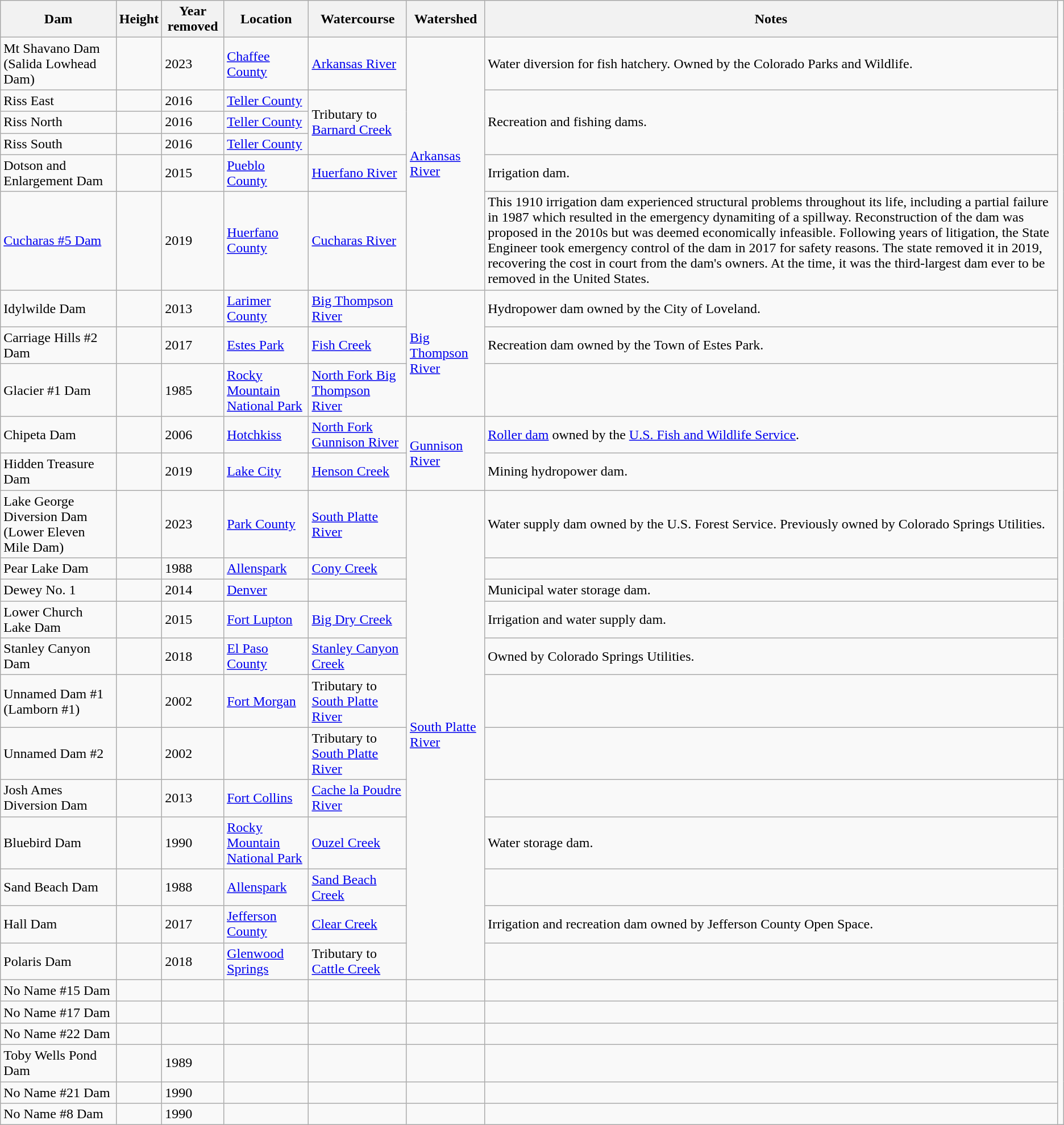<table class="wikitable sortable">
<tr>
<th>Dam</th>
<th>Height</th>
<th>Year removed</th>
<th>Location</th>
<th>Watercourse</th>
<th>Watershed</th>
<th>Notes</th>
</tr>
<tr>
<td>Mt Shavano Dam (Salida Lowhead Dam)</td>
<td></td>
<td>2023</td>
<td><a href='#'>Chaffee County</a><br></td>
<td><a href='#'>Arkansas River</a></td>
<td rowspan=6><a href='#'>Arkansas River</a></td>
<td>Water diversion for fish hatchery. Owned by the Colorado Parks and Wildlife.</td>
</tr>
<tr>
<td>Riss East</td>
<td></td>
<td>2016</td>
<td><a href='#'>Teller County</a><br></td>
<td rowspan=3>Tributary to <a href='#'>Barnard Creek</a></td>
<td rowspan=3>Recreation and fishing dams.</td>
</tr>
<tr>
<td>Riss North</td>
<td></td>
<td>2016</td>
<td><a href='#'>Teller County</a><br></td>
</tr>
<tr>
<td>Riss South</td>
<td></td>
<td>2016</td>
<td><a href='#'>Teller County</a><br></td>
</tr>
<tr>
<td>Dotson and Enlargement Dam</td>
<td></td>
<td>2015</td>
<td><a href='#'>Pueblo County</a><br></td>
<td><a href='#'>Huerfano River</a></td>
<td>Irrigation dam.</td>
</tr>
<tr>
<td><a href='#'>Cucharas #5 Dam</a></td>
<td></td>
<td>2019</td>
<td><a href='#'>Huerfano County</a><br></td>
<td><a href='#'>Cucharas River</a></td>
<td>This 1910 irrigation dam experienced structural problems throughout its life, including a partial failure in 1987 which resulted in the emergency dynamiting of a spillway. Reconstruction of the dam was proposed in the 2010s but was deemed economically infeasible. Following years of litigation, the State Engineer took emergency control of the dam in 2017 for safety reasons. The state removed it in 2019, recovering the cost in court from the dam's owners. At the time, it was the third-largest dam ever to be removed in the United States.</td>
</tr>
<tr>
<td>Idylwilde Dam</td>
<td></td>
<td>2013</td>
<td><a href='#'>Larimer County</a><br></td>
<td><a href='#'>Big Thompson River</a></td>
<td rowspan=3><a href='#'>Big Thompson River</a></td>
<td>Hydropower dam owned by the City of Loveland.</td>
</tr>
<tr>
<td>Carriage Hills #2 Dam</td>
<td></td>
<td>2017</td>
<td><a href='#'>Estes Park</a><br></td>
<td><a href='#'>Fish Creek</a></td>
<td>Recreation dam owned by the Town of Estes Park.</td>
</tr>
<tr>
<td>Glacier #1 Dam</td>
<td></td>
<td>1985</td>
<td><a href='#'>Rocky Mountain National Park</a><br></td>
<td><a href='#'>North Fork Big Thompson River</a></td>
<td></td>
</tr>
<tr>
<td>Chipeta Dam</td>
<td></td>
<td>2006</td>
<td><a href='#'>Hotchkiss</a><br></td>
<td><a href='#'>North Fork Gunnison River</a></td>
<td rowspan=2><a href='#'>Gunnison River</a></td>
<td><a href='#'>Roller dam</a> owned by the <a href='#'>U.S. Fish and Wildlife Service</a>.</td>
</tr>
<tr>
<td>Hidden Treasure Dam</td>
<td></td>
<td>2019</td>
<td><a href='#'>Lake City</a><br></td>
<td><a href='#'>Henson Creek</a></td>
<td>Mining hydropower dam.</td>
</tr>
<tr>
<td>Lake George Diversion Dam (Lower Eleven Mile Dam)</td>
<td></td>
<td>2023</td>
<td><a href='#'>Park County</a><br></td>
<td><a href='#'>South Platte River</a></td>
<td rowspan=12><a href='#'>South Platte River</a></td>
<td>Water supply dam owned by the U.S. Forest Service. Previously owned by Colorado Springs Utilities.</td>
</tr>
<tr>
<td>Pear Lake Dam</td>
<td></td>
<td>1988</td>
<td><a href='#'>Allenspark</a><br></td>
<td><a href='#'>Cony Creek</a></td>
<td></td>
</tr>
<tr>
<td>Dewey No. 1</td>
<td></td>
<td>2014</td>
<td><a href='#'>Denver</a><br></td>
<td></td>
<td>Municipal water storage dam.</td>
</tr>
<tr>
<td>Lower Church Lake Dam</td>
<td></td>
<td>2015</td>
<td><a href='#'>Fort Lupton</a><br></td>
<td><a href='#'>Big Dry Creek</a></td>
<td>Irrigation and water supply dam.</td>
</tr>
<tr>
<td>Stanley Canyon Dam</td>
<td></td>
<td>2018</td>
<td><a href='#'>El Paso County</a><br></td>
<td><a href='#'>Stanley Canyon Creek</a></td>
<td>Owned by Colorado Springs Utilities.</td>
</tr>
<tr>
<td>Unnamed Dam #1 (Lamborn #1)</td>
<td></td>
<td>2002</td>
<td><a href='#'>Fort Morgan</a><br></td>
<td>Tributary to <a href='#'>South Platte River</a></td>
<td></td>
</tr>
<tr>
<td>Unnamed Dam #2</td>
<td></td>
<td>2002</td>
<td></td>
<td>Tributary to <a href='#'>South Platte River</a></td>
<td></td>
<td></td>
</tr>
<tr>
<td>Josh Ames Diversion Dam</td>
<td></td>
<td>2013</td>
<td><a href='#'>Fort Collins</a><br></td>
<td><a href='#'>Cache la Poudre River</a></td>
<td></td>
</tr>
<tr>
<td>Bluebird Dam</td>
<td></td>
<td>1990</td>
<td><a href='#'>Rocky Mountain National Park</a><br></td>
<td><a href='#'>Ouzel Creek</a></td>
<td>Water storage dam.</td>
</tr>
<tr>
<td>Sand Beach Dam</td>
<td></td>
<td>1988</td>
<td><a href='#'>Allenspark</a><br></td>
<td><a href='#'>Sand Beach Creek</a></td>
<td></td>
</tr>
<tr>
<td>Hall Dam</td>
<td></td>
<td>2017</td>
<td><a href='#'>Jefferson County</a><br></td>
<td><a href='#'>Clear Creek</a></td>
<td>Irrigation and recreation dam owned by Jefferson County Open Space.</td>
</tr>
<tr>
<td>Polaris Dam</td>
<td></td>
<td>2018</td>
<td><a href='#'>Glenwood Springs</a><br></td>
<td>Tributary to <a href='#'>Cattle Creek</a></td>
<td></td>
</tr>
<tr>
<td>No Name #15 Dam</td>
<td></td>
<td></td>
<td></td>
<td></td>
<td></td>
<td></td>
</tr>
<tr>
<td>No Name #17 Dam</td>
<td></td>
<td></td>
<td></td>
<td></td>
<td></td>
<td></td>
</tr>
<tr>
<td>No Name #22 Dam</td>
<td></td>
<td></td>
<td></td>
<td></td>
<td></td>
<td></td>
</tr>
<tr>
<td>Toby Wells Pond Dam</td>
<td></td>
<td>1989</td>
<td></td>
<td></td>
<td></td>
<td></td>
</tr>
<tr>
<td>No Name #21 Dam</td>
<td></td>
<td>1990</td>
<td></td>
<td></td>
<td></td>
<td></td>
</tr>
<tr>
<td>No Name #8 Dam</td>
<td></td>
<td>1990</td>
<td></td>
<td></td>
<td></td>
<td></td>
</tr>
</table>
